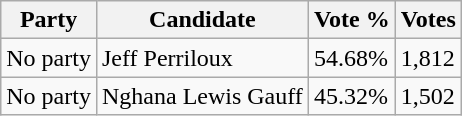<table class="wikitable">
<tr>
<th>Party</th>
<th>Candidate</th>
<th>Vote %</th>
<th>Votes</th>
</tr>
<tr>
<td>No party</td>
<td>Jeff Perriloux</td>
<td>54.68%</td>
<td>1,812</td>
</tr>
<tr>
<td>No party</td>
<td>Nghana Lewis Gauff</td>
<td>45.32%</td>
<td>1,502</td>
</tr>
</table>
